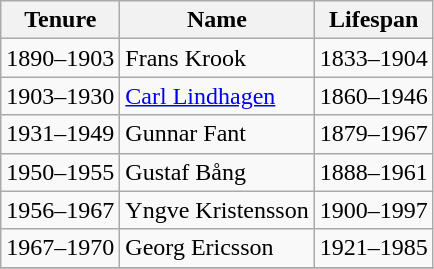<table class="wikitable">
<tr>
<th>Tenure</th>
<th>Name</th>
<th>Lifespan</th>
</tr>
<tr>
<td>1890–1903</td>
<td>Frans Krook</td>
<td>1833–1904</td>
</tr>
<tr>
<td>1903–1930</td>
<td><a href='#'>Carl Lindhagen</a></td>
<td>1860–1946</td>
</tr>
<tr>
<td>1931–1949</td>
<td>Gunnar Fant</td>
<td>1879–1967</td>
</tr>
<tr>
<td>1950–1955</td>
<td>Gustaf Bång</td>
<td>1888–1961</td>
</tr>
<tr>
<td>1956–1967</td>
<td>Yngve Kristensson</td>
<td>1900–1997</td>
</tr>
<tr>
<td>1967–1970</td>
<td>Georg Ericsson</td>
<td>1921–1985</td>
</tr>
<tr>
</tr>
</table>
